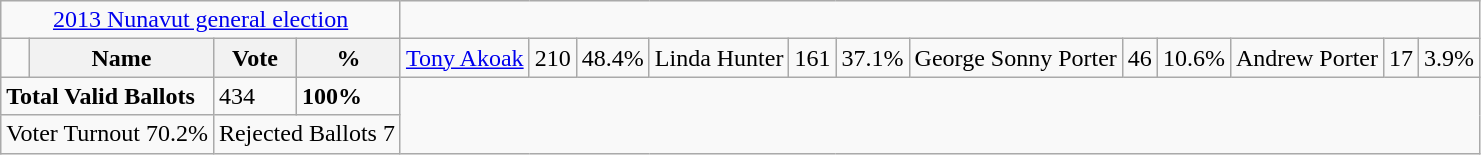<table class="wikitable">
<tr>
<td colspan=4 align=center><a href='#'>2013 Nunavut general election</a></td>
</tr>
<tr>
<td></td>
<th><strong>Name </strong></th>
<th><strong>Vote</strong></th>
<th><strong>%</strong><br></th>
<td><a href='#'>Tony Akoak</a></td>
<td>210</td>
<td>48.4%<br></td>
<td>Linda Hunter</td>
<td>161</td>
<td>37.1%<br></td>
<td>George Sonny Porter</td>
<td>46</td>
<td>10.6%<br></td>
<td>Andrew Porter</td>
<td>17</td>
<td>3.9%</td>
</tr>
<tr>
<td colspan=2><strong>Total Valid Ballots</strong></td>
<td>434</td>
<td><strong>100%</strong></td>
</tr>
<tr>
<td colspan=2 align=center>Voter Turnout 70.2%</td>
<td colspan=2 align=center>Rejected Ballots 7</td>
</tr>
</table>
